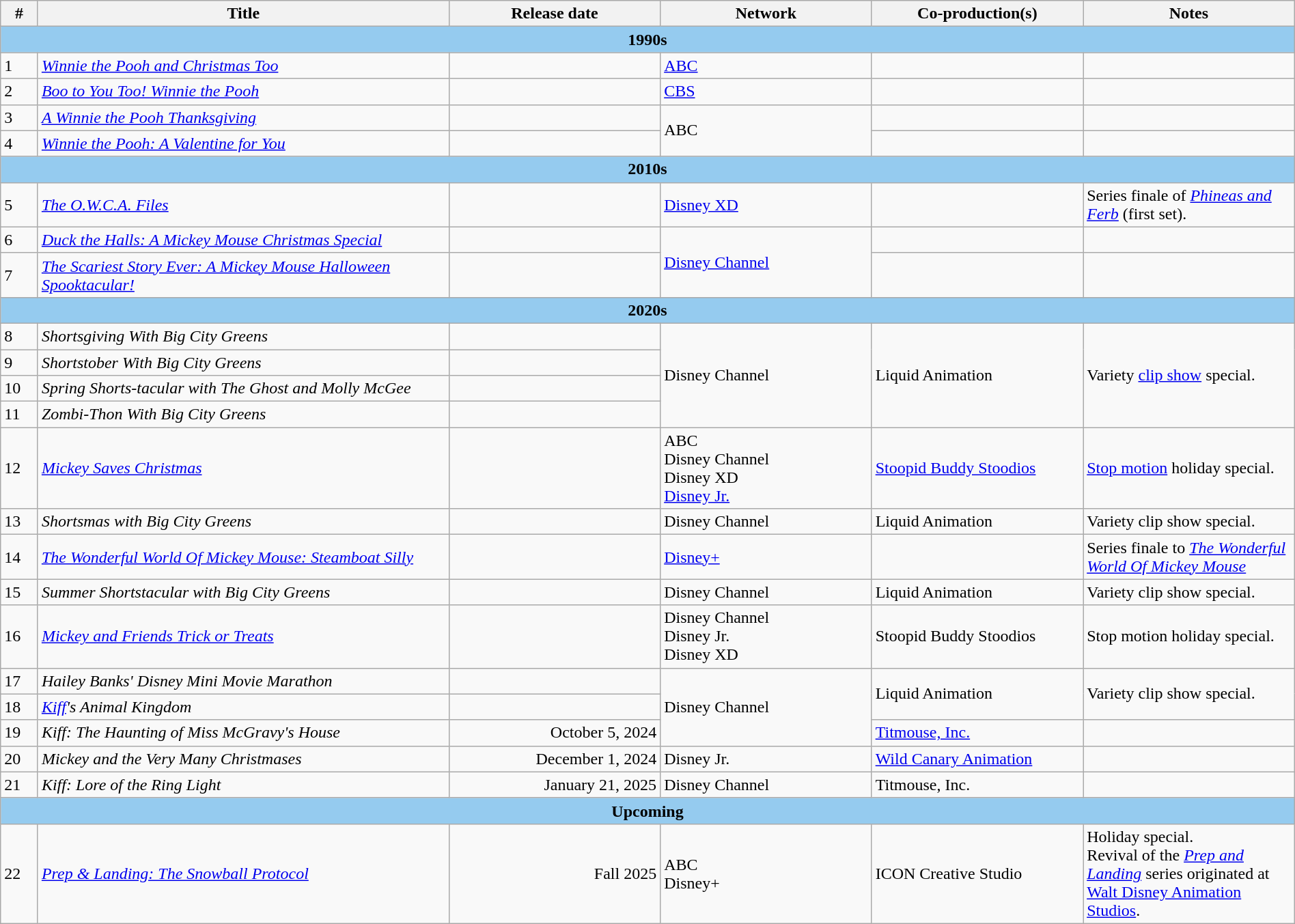<table class="wikitable sortable" style="width:100%;">
<tr>
<th width="10px">#</th>
<th width="250px">Title</th>
<th width="125px">Release date</th>
<th width="125px">Network</th>
<th width="125px">Co-production(s)</th>
<th width="125px">Notes</th>
</tr>
<tr>
<th colspan="6" style="background:#95CBEF;">1990s</th>
</tr>
<tr>
<td>1</td>
<td><em><a href='#'>Winnie the Pooh and Christmas Too</a></em></td>
<td align="right"></td>
<td><a href='#'>ABC</a></td>
<td></td>
<td></td>
</tr>
<tr>
<td>2</td>
<td><em><a href='#'>Boo to You Too! Winnie the Pooh</a></em></td>
<td align="right"></td>
<td><a href='#'>CBS</a></td>
<td></td>
<td></td>
</tr>
<tr>
<td>3</td>
<td><em><a href='#'>A Winnie the Pooh Thanksgiving</a></em></td>
<td align="right"></td>
<td rowspan="2">ABC</td>
<td></td>
<td></td>
</tr>
<tr>
<td>4</td>
<td><em><a href='#'>Winnie the Pooh: A Valentine for You</a></em></td>
<td align="right"></td>
<td></td>
<td></td>
</tr>
<tr>
<th colspan="6" style="background:#95CBEF;">2010s</th>
</tr>
<tr>
<td>5</td>
<td><em><a href='#'>The O.W.C.A. Files</a></em></td>
<td align="right"></td>
<td><a href='#'>Disney XD</a></td>
<td></td>
<td>Series finale of <em><a href='#'>Phineas and Ferb</a></em> (first set).</td>
</tr>
<tr>
<td>6</td>
<td><em><a href='#'>Duck the Halls: A Mickey Mouse Christmas Special</a></em></td>
<td align="right"></td>
<td rowspan="2"><a href='#'>Disney Channel</a></td>
<td></td>
<td></td>
</tr>
<tr>
<td>7</td>
<td><em><a href='#'>The Scariest Story Ever: A Mickey Mouse Halloween Spooktacular!</a></em></td>
<td align="right"></td>
<td></td>
<td></td>
</tr>
<tr>
<th colspan="6" style="background:#95CBEF;">2020s</th>
</tr>
<tr>
<td>8</td>
<td><em>Shortsgiving With Big City Greens</em></td>
<td align="right"></td>
<td rowspan="4">Disney Channel</td>
<td rowspan="4">Liquid Animation</td>
<td rowspan="4">Variety <a href='#'>clip show</a> special.</td>
</tr>
<tr>
<td>9</td>
<td><em>Shortstober With Big City Greens</em></td>
<td align="right"></td>
</tr>
<tr>
<td>10</td>
<td><em>Spring Shorts-tacular with The Ghost and Molly McGee</em></td>
<td align="right"></td>
</tr>
<tr>
<td>11</td>
<td><em>Zombi-Thon With Big City Greens</em></td>
<td align="right"></td>
</tr>
<tr>
<td>12</td>
<td><em><a href='#'>Mickey Saves Christmas</a></em></td>
<td align="right"></td>
<td>ABC<br>Disney Channel<br>Disney XD<br><a href='#'>Disney Jr.</a></td>
<td><a href='#'>Stoopid Buddy Stoodios</a></td>
<td><a href='#'>Stop motion</a> holiday special.</td>
</tr>
<tr>
<td>13</td>
<td><em>Shortsmas with Big City Greens</em></td>
<td align="right"></td>
<td>Disney Channel</td>
<td>Liquid Animation</td>
<td>Variety clip show special.</td>
</tr>
<tr>
<td>14</td>
<td><em><a href='#'>The Wonderful World Of Mickey Mouse: Steamboat Silly</a></em></td>
<td align="right"></td>
<td><a href='#'>Disney+</a></td>
<td></td>
<td>Series finale to <a href='#'><em>The Wonderful World Of Mickey Mouse</em></a></td>
</tr>
<tr>
<td>15</td>
<td><em>Summer Shortstacular with Big City Greens</em></td>
<td align="right"></td>
<td>Disney Channel</td>
<td>Liquid Animation</td>
<td>Variety clip show special.</td>
</tr>
<tr>
<td>16</td>
<td><em><a href='#'>Mickey and Friends Trick or Treats</a></em></td>
<td align="right"></td>
<td>Disney Channel<br>Disney Jr.<br>Disney XD</td>
<td>Stoopid Buddy Stoodios</td>
<td>Stop motion holiday special.</td>
</tr>
<tr>
<td>17</td>
<td><em>Hailey Banks' Disney Mini Movie Marathon</em></td>
<td align="right"></td>
<td rowspan="3">Disney Channel</td>
<td rowspan="2">Liquid Animation</td>
<td rowspan="2">Variety clip show special.</td>
</tr>
<tr>
<td>18</td>
<td><em><a href='#'>Kiff</a>'s Animal Kingdom</em></td>
<td align="right"></td>
</tr>
<tr>
<td>19</td>
<td><em>Kiff: The Haunting of Miss McGravy's House</em></td>
<td align="right">October 5, 2024</td>
<td><a href='#'>Titmouse, Inc.</a></td>
<td></td>
</tr>
<tr>
<td>20</td>
<td><em>Mickey and the Very Many Christmases</em></td>
<td align="right">December 1, 2024</td>
<td>Disney Jr.</td>
<td><a href='#'>Wild Canary Animation</a></td>
<td></td>
</tr>
<tr>
<td>21</td>
<td><em>Kiff: Lore of the Ring Light</em></td>
<td align="right">January 21, 2025</td>
<td>Disney Channel</td>
<td>Titmouse, Inc.</td>
<td></td>
</tr>
<tr>
<th colspan="6" style="background:#95CBEF;">Upcoming</th>
</tr>
<tr>
<td>22</td>
<td><em><a href='#'>Prep & Landing: The Snowball Protocol</a></em></td>
<td align="right">Fall 2025</td>
<td>ABC<br>Disney+</td>
<td>ICON Creative Studio</td>
<td>Holiday special.<br>Revival of the <a href='#'><em>Prep and Landing</em></a> series originated at <a href='#'>Walt Disney Animation Studios</a>.</td>
</tr>
</table>
